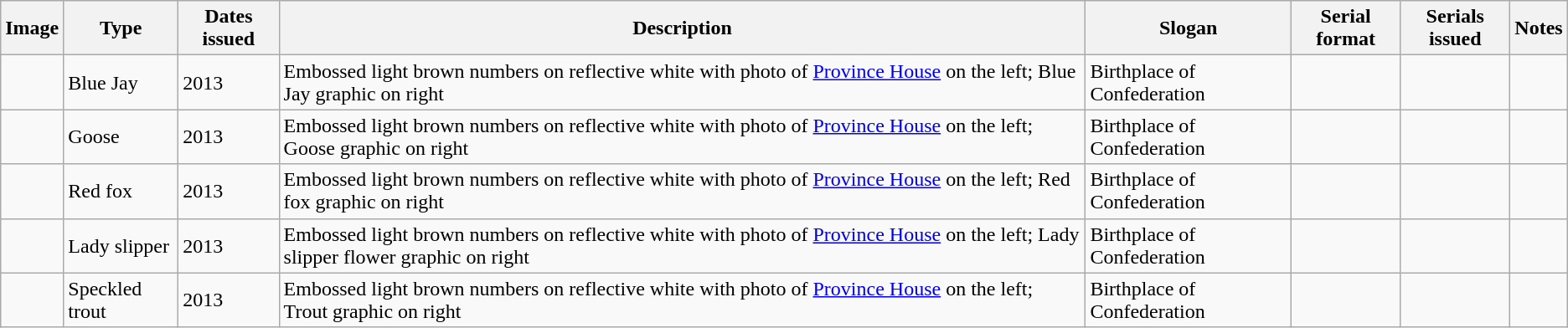<table class="wikitable">
<tr>
<th>Image</th>
<th>Type</th>
<th>Dates issued</th>
<th>Description</th>
<th>Slogan</th>
<th>Serial format</th>
<th>Serials issued</th>
<th>Notes</th>
</tr>
<tr>
<td></td>
<td>Blue Jay</td>
<td>2013</td>
<td>Embossed light brown numbers on reflective white with photo of <a href='#'>Province House</a> on the left; Blue Jay graphic on right</td>
<td>Birthplace of Confederation</td>
<td></td>
<td></td>
<td></td>
</tr>
<tr>
<td></td>
<td>Goose</td>
<td>2013</td>
<td>Embossed light brown numbers on reflective white with photo of <a href='#'>Province House</a> on the left; Goose graphic on right</td>
<td>Birthplace of Confederation</td>
<td></td>
<td></td>
<td></td>
</tr>
<tr>
<td></td>
<td>Red fox</td>
<td>2013</td>
<td>Embossed light brown numbers on reflective white with photo of <a href='#'>Province House</a> on the left; Red fox graphic on right</td>
<td>Birthplace of Confederation</td>
<td></td>
<td></td>
<td></td>
</tr>
<tr>
<td></td>
<td>Lady slipper</td>
<td>2013</td>
<td>Embossed light brown numbers on reflective white with photo of <a href='#'>Province House</a> on the left; Lady slipper flower graphic on right</td>
<td>Birthplace of Confederation</td>
<td></td>
<td></td>
<td></td>
</tr>
<tr>
<td></td>
<td>Speckled trout</td>
<td>2013</td>
<td>Embossed light brown numbers on reflective white with photo of <a href='#'>Province House</a> on the left; Trout graphic on right</td>
<td>Birthplace of Confederation</td>
<td></td>
<td></td>
<td></td>
</tr>
</table>
